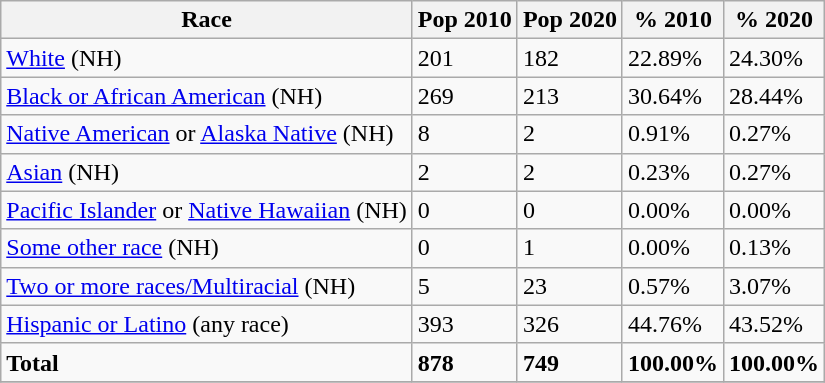<table class="wikitable">
<tr>
<th>Race</th>
<th>Pop 2010</th>
<th>Pop 2020</th>
<th>% 2010</th>
<th>% 2020</th>
</tr>
<tr>
<td><a href='#'>White</a> (NH)</td>
<td>201</td>
<td>182</td>
<td>22.89%</td>
<td>24.30%</td>
</tr>
<tr>
<td><a href='#'>Black or African American</a> (NH)</td>
<td>269</td>
<td>213</td>
<td>30.64%</td>
<td>28.44%</td>
</tr>
<tr>
<td><a href='#'>Native American</a> or <a href='#'>Alaska Native</a> (NH)</td>
<td>8</td>
<td>2</td>
<td>0.91%</td>
<td>0.27%</td>
</tr>
<tr>
<td><a href='#'>Asian</a> (NH)</td>
<td>2</td>
<td>2</td>
<td>0.23%</td>
<td>0.27%</td>
</tr>
<tr>
<td><a href='#'>Pacific Islander</a> or <a href='#'>Native Hawaiian</a> (NH)</td>
<td>0</td>
<td>0</td>
<td>0.00%</td>
<td>0.00%</td>
</tr>
<tr>
<td><a href='#'>Some other race</a> (NH)</td>
<td>0</td>
<td>1</td>
<td>0.00%</td>
<td>0.13%</td>
</tr>
<tr>
<td><a href='#'>Two or more races/Multiracial</a> (NH)</td>
<td>5</td>
<td>23</td>
<td>0.57%</td>
<td>3.07%</td>
</tr>
<tr>
<td><a href='#'>Hispanic or Latino</a> (any race)</td>
<td>393</td>
<td>326</td>
<td>44.76%</td>
<td>43.52%</td>
</tr>
<tr>
<td><strong>Total</strong></td>
<td><strong>878</strong></td>
<td><strong>749</strong></td>
<td><strong>100.00%</strong></td>
<td><strong>100.00%</strong></td>
</tr>
<tr>
</tr>
</table>
